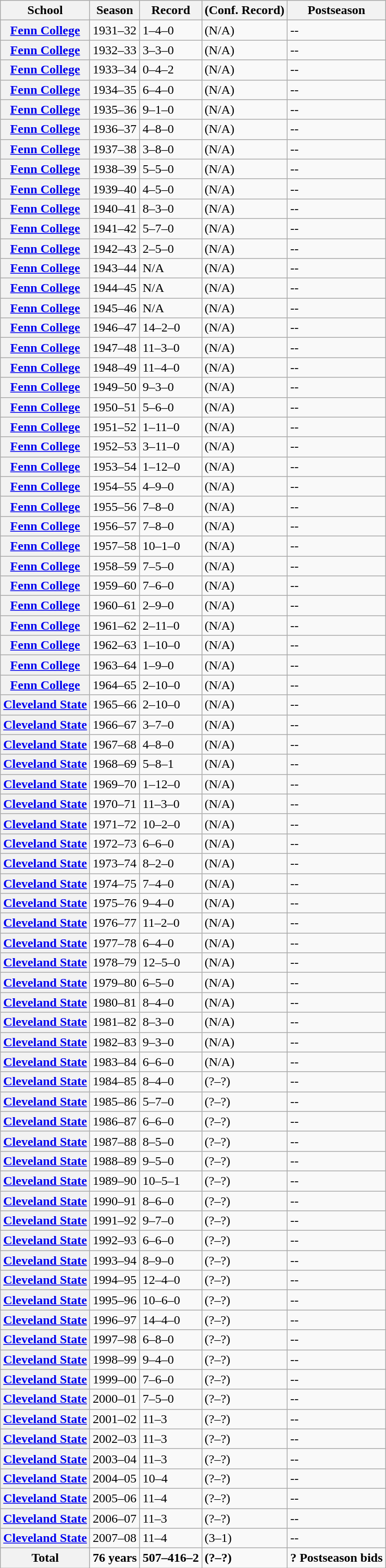<table class="wikitable">
<tr>
<th>School</th>
<th>Season</th>
<th>Record</th>
<th>(Conf. Record)</th>
<th>Postseason</th>
</tr>
<tr>
<th><a href='#'>Fenn College</a></th>
<td>1931–32</td>
<td>1–4–0</td>
<td>(N/A)</td>
<td>--</td>
</tr>
<tr>
<th><a href='#'>Fenn College</a></th>
<td>1932–33</td>
<td>3–3–0</td>
<td>(N/A)</td>
<td>--</td>
</tr>
<tr>
<th><a href='#'>Fenn College</a></th>
<td>1933–34</td>
<td>0–4–2</td>
<td>(N/A)</td>
<td>--</td>
</tr>
<tr>
<th><a href='#'>Fenn College</a></th>
<td>1934–35</td>
<td>6–4–0</td>
<td>(N/A)</td>
<td>--</td>
</tr>
<tr>
<th><a href='#'>Fenn College</a></th>
<td>1935–36</td>
<td>9–1–0</td>
<td>(N/A)</td>
<td>--</td>
</tr>
<tr>
<th><a href='#'>Fenn College</a></th>
<td>1936–37</td>
<td>4–8–0</td>
<td>(N/A)</td>
<td>--</td>
</tr>
<tr>
<th><a href='#'>Fenn College</a></th>
<td>1937–38</td>
<td>3–8–0</td>
<td>(N/A)</td>
<td>--</td>
</tr>
<tr>
<th><a href='#'>Fenn College</a></th>
<td>1938–39</td>
<td>5–5–0</td>
<td>(N/A)</td>
<td>--</td>
</tr>
<tr>
<th><a href='#'>Fenn College</a></th>
<td>1939–40</td>
<td>4–5–0</td>
<td>(N/A)</td>
<td>--</td>
</tr>
<tr>
<th><a href='#'>Fenn College</a></th>
<td>1940–41</td>
<td>8–3–0</td>
<td>(N/A)</td>
<td>--</td>
</tr>
<tr>
<th><a href='#'>Fenn College</a></th>
<td>1941–42</td>
<td>5–7–0</td>
<td>(N/A)</td>
<td>--</td>
</tr>
<tr>
<th><a href='#'>Fenn College</a></th>
<td>1942–43</td>
<td>2–5–0</td>
<td>(N/A)</td>
<td>--</td>
</tr>
<tr>
<th><a href='#'>Fenn College</a></th>
<td>1943–44</td>
<td>N/A</td>
<td>(N/A)</td>
<td>--</td>
</tr>
<tr>
<th><a href='#'>Fenn College</a></th>
<td>1944–45</td>
<td>N/A</td>
<td>(N/A)</td>
<td>--</td>
</tr>
<tr>
<th><a href='#'>Fenn College</a></th>
<td>1945–46</td>
<td>N/A</td>
<td>(N/A)</td>
<td>--</td>
</tr>
<tr>
<th><a href='#'>Fenn College</a></th>
<td>1946–47</td>
<td>14–2–0</td>
<td>(N/A)</td>
<td>--</td>
</tr>
<tr>
<th><a href='#'>Fenn College</a></th>
<td>1947–48</td>
<td>11–3–0</td>
<td>(N/A)</td>
<td>--</td>
</tr>
<tr>
<th><a href='#'>Fenn College</a></th>
<td>1948–49</td>
<td>11–4–0</td>
<td>(N/A)</td>
<td>--</td>
</tr>
<tr>
<th><a href='#'>Fenn College</a></th>
<td>1949–50</td>
<td>9–3–0</td>
<td>(N/A)</td>
<td>--</td>
</tr>
<tr>
<th><a href='#'>Fenn College</a></th>
<td>1950–51</td>
<td>5–6–0</td>
<td>(N/A)</td>
<td>--</td>
</tr>
<tr>
<th><a href='#'>Fenn College</a></th>
<td>1951–52</td>
<td>1–11–0</td>
<td>(N/A)</td>
<td>--</td>
</tr>
<tr>
<th><a href='#'>Fenn College</a></th>
<td>1952–53</td>
<td>3–11–0</td>
<td>(N/A)</td>
<td>--</td>
</tr>
<tr>
<th><a href='#'>Fenn College</a></th>
<td>1953–54</td>
<td>1–12–0</td>
<td>(N/A)</td>
<td>--</td>
</tr>
<tr>
<th><a href='#'>Fenn College</a></th>
<td>1954–55</td>
<td>4–9–0</td>
<td>(N/A)</td>
<td>--</td>
</tr>
<tr>
<th><a href='#'>Fenn College</a></th>
<td>1955–56</td>
<td>7–8–0</td>
<td>(N/A)</td>
<td>--</td>
</tr>
<tr>
<th><a href='#'>Fenn College</a></th>
<td>1956–57</td>
<td>7–8–0</td>
<td>(N/A)</td>
<td>--</td>
</tr>
<tr>
<th><a href='#'>Fenn College</a></th>
<td>1957–58</td>
<td>10–1–0</td>
<td>(N/A)</td>
<td>--</td>
</tr>
<tr>
<th><a href='#'>Fenn College</a></th>
<td>1958–59</td>
<td>7–5–0</td>
<td>(N/A)</td>
<td>--</td>
</tr>
<tr>
<th><a href='#'>Fenn College</a></th>
<td>1959–60</td>
<td>7–6–0</td>
<td>(N/A)</td>
<td>--</td>
</tr>
<tr>
<th><a href='#'>Fenn College</a></th>
<td>1960–61</td>
<td>2–9–0</td>
<td>(N/A)</td>
<td>--</td>
</tr>
<tr>
<th><a href='#'>Fenn College</a></th>
<td>1961–62</td>
<td>2–11–0</td>
<td>(N/A)</td>
<td>--</td>
</tr>
<tr>
<th><a href='#'>Fenn College</a></th>
<td>1962–63</td>
<td>1–10–0</td>
<td>(N/A)</td>
<td>--</td>
</tr>
<tr>
<th><a href='#'>Fenn College</a></th>
<td>1963–64</td>
<td>1–9–0</td>
<td>(N/A)</td>
<td>--</td>
</tr>
<tr>
<th><a href='#'>Fenn College</a></th>
<td>1964–65</td>
<td>2–10–0</td>
<td>(N/A)</td>
<td>--</td>
</tr>
<tr>
<th><a href='#'>Cleveland State</a></th>
<td>1965–66</td>
<td>2–10–0</td>
<td>(N/A)</td>
<td>--</td>
</tr>
<tr>
<th><a href='#'>Cleveland State</a></th>
<td>1966–67</td>
<td>3–7–0</td>
<td>(N/A)</td>
<td>--</td>
</tr>
<tr>
<th><a href='#'>Cleveland State</a></th>
<td>1967–68</td>
<td>4–8–0</td>
<td>(N/A)</td>
<td>--</td>
</tr>
<tr>
<th><a href='#'>Cleveland State</a></th>
<td>1968–69</td>
<td>5–8–1</td>
<td>(N/A)</td>
<td>--</td>
</tr>
<tr>
<th><a href='#'>Cleveland State</a></th>
<td>1969–70</td>
<td>1–12–0</td>
<td>(N/A)</td>
<td>--</td>
</tr>
<tr>
<th><a href='#'>Cleveland State</a></th>
<td>1970–71</td>
<td>11–3–0</td>
<td>(N/A)</td>
<td>--</td>
</tr>
<tr>
<th><a href='#'>Cleveland State</a></th>
<td>1971–72</td>
<td>10–2–0</td>
<td>(N/A)</td>
<td>--</td>
</tr>
<tr>
<th><a href='#'>Cleveland State</a></th>
<td>1972–73</td>
<td>6–6–0</td>
<td>(N/A)</td>
<td>--</td>
</tr>
<tr>
<th><a href='#'>Cleveland State</a></th>
<td>1973–74</td>
<td>8–2–0</td>
<td>(N/A)</td>
<td>--</td>
</tr>
<tr>
<th><a href='#'>Cleveland State</a></th>
<td>1974–75</td>
<td>7–4–0</td>
<td>(N/A)</td>
<td>--</td>
</tr>
<tr>
<th><a href='#'>Cleveland State</a></th>
<td>1975–76</td>
<td>9–4–0</td>
<td>(N/A)</td>
<td>--</td>
</tr>
<tr>
<th><a href='#'>Cleveland State</a></th>
<td>1976–77</td>
<td>11–2–0</td>
<td>(N/A)</td>
<td>--</td>
</tr>
<tr>
<th><a href='#'>Cleveland State</a></th>
<td>1977–78</td>
<td>6–4–0</td>
<td>(N/A)</td>
<td>--</td>
</tr>
<tr>
<th><a href='#'>Cleveland State</a></th>
<td>1978–79</td>
<td>12–5–0</td>
<td>(N/A)</td>
<td>--</td>
</tr>
<tr>
<th><a href='#'>Cleveland State</a></th>
<td>1979–80</td>
<td>6–5–0</td>
<td>(N/A)</td>
<td>--</td>
</tr>
<tr>
<th><a href='#'>Cleveland State</a></th>
<td>1980–81</td>
<td>8–4–0</td>
<td>(N/A)</td>
<td>--</td>
</tr>
<tr>
<th><a href='#'>Cleveland State</a></th>
<td>1981–82</td>
<td>8–3–0</td>
<td>(N/A)</td>
<td>--</td>
</tr>
<tr>
<th><a href='#'>Cleveland State</a></th>
<td>1982–83</td>
<td>9–3–0</td>
<td>(N/A)</td>
<td>--</td>
</tr>
<tr>
<th><a href='#'>Cleveland State</a></th>
<td>1983–84</td>
<td>6–6–0</td>
<td>(N/A)</td>
<td>--</td>
</tr>
<tr>
<th><a href='#'>Cleveland State</a></th>
<td>1984–85</td>
<td>8–4–0</td>
<td>(?–?)</td>
<td>--</td>
</tr>
<tr>
<th><a href='#'>Cleveland State</a></th>
<td>1985–86</td>
<td>5–7–0</td>
<td>(?–?)</td>
<td>--</td>
</tr>
<tr>
<th><a href='#'>Cleveland State</a></th>
<td>1986–87</td>
<td>6–6–0</td>
<td>(?–?)</td>
<td>--</td>
</tr>
<tr>
<th><a href='#'>Cleveland State</a></th>
<td>1987–88</td>
<td>8–5–0</td>
<td>(?–?)</td>
<td>--</td>
</tr>
<tr>
<th><a href='#'>Cleveland State</a></th>
<td>1988–89</td>
<td>9–5–0</td>
<td>(?–?)</td>
<td>--</td>
</tr>
<tr>
<th><a href='#'>Cleveland State</a></th>
<td>1989–90</td>
<td>10–5–1</td>
<td>(?–?)</td>
<td>--</td>
</tr>
<tr>
<th><a href='#'>Cleveland State</a></th>
<td>1990–91</td>
<td>8–6–0</td>
<td>(?–?)</td>
<td>--</td>
</tr>
<tr>
<th><a href='#'>Cleveland State</a></th>
<td>1991–92</td>
<td>9–7–0</td>
<td>(?–?)</td>
<td>--</td>
</tr>
<tr>
<th><a href='#'>Cleveland State</a></th>
<td>1992–93</td>
<td>6–6–0</td>
<td>(?–?)</td>
<td>--</td>
</tr>
<tr>
<th><a href='#'>Cleveland State</a></th>
<td>1993–94</td>
<td>8–9–0</td>
<td>(?–?)</td>
<td>--</td>
</tr>
<tr>
<th><a href='#'>Cleveland State</a></th>
<td>1994–95</td>
<td>12–4–0</td>
<td>(?–?)</td>
<td>--</td>
</tr>
<tr>
<th><a href='#'>Cleveland State</a></th>
<td>1995–96</td>
<td>10–6–0</td>
<td>(?–?)</td>
<td>--</td>
</tr>
<tr>
<th><a href='#'>Cleveland State</a></th>
<td>1996–97</td>
<td>14–4–0</td>
<td>(?–?)</td>
<td>--</td>
</tr>
<tr>
<th><a href='#'>Cleveland State</a></th>
<td>1997–98</td>
<td>6–8–0</td>
<td>(?–?)</td>
<td>--</td>
</tr>
<tr>
<th><a href='#'>Cleveland State</a></th>
<td>1998–99</td>
<td>9–4–0</td>
<td>(?–?)</td>
<td>--</td>
</tr>
<tr>
<th><a href='#'>Cleveland State</a></th>
<td>1999–00</td>
<td>7–6–0</td>
<td>(?–?)</td>
<td>--</td>
</tr>
<tr>
<th><a href='#'>Cleveland State</a></th>
<td>2000–01</td>
<td>7–5–0</td>
<td>(?–?)</td>
<td>--</td>
</tr>
<tr>
<th><a href='#'>Cleveland State</a></th>
<td>2001–02</td>
<td>11–3</td>
<td>(?–?)</td>
<td>--</td>
</tr>
<tr>
<th><a href='#'>Cleveland State</a></th>
<td>2002–03</td>
<td>11–3</td>
<td>(?–?)</td>
<td>--</td>
</tr>
<tr>
<th><a href='#'>Cleveland State</a></th>
<td>2003–04</td>
<td>11–3</td>
<td>(?–?)</td>
<td>--</td>
</tr>
<tr>
<th><a href='#'>Cleveland State</a></th>
<td>2004–05</td>
<td>10–4</td>
<td>(?–?)</td>
<td>--</td>
</tr>
<tr>
<th><a href='#'>Cleveland State</a></th>
<td>2005–06</td>
<td>11–4</td>
<td>(?–?)</td>
<td>--</td>
</tr>
<tr>
<th><a href='#'>Cleveland State</a></th>
<td>2006–07</td>
<td>11–3</td>
<td>(?–?)</td>
<td>--</td>
</tr>
<tr>
<th><a href='#'>Cleveland State</a></th>
<td>2007–08</td>
<td>11–4</td>
<td>(3–1)</td>
<td>--</td>
</tr>
<tr>
<th><strong>Total</strong></th>
<td><strong>76 years</strong></td>
<td><strong>507–416–2</strong></td>
<td><strong>(?–?)</strong></td>
<td><strong>? Postseason bids</strong></td>
</tr>
</table>
